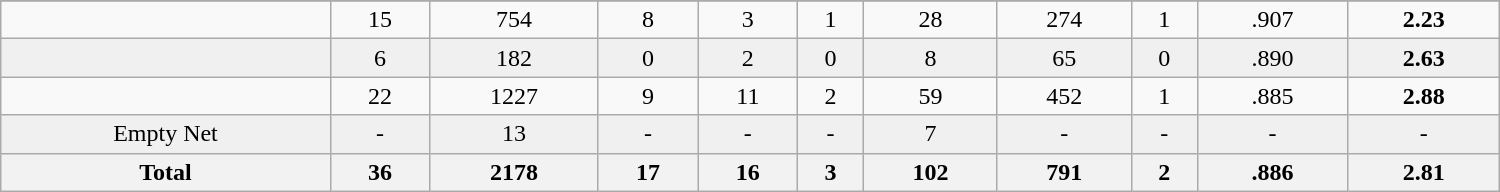<table class="wikitable sortable" width ="1000">
<tr align="center">
</tr>
<tr align="center">
<td></td>
<td>15</td>
<td>754</td>
<td>8</td>
<td>3</td>
<td>1</td>
<td>28</td>
<td>274</td>
<td>1</td>
<td>.907</td>
<td><strong>2.23</strong></td>
</tr>
<tr align="center" bgcolor="#f0f0f0">
<td></td>
<td>6</td>
<td>182</td>
<td>0</td>
<td>2</td>
<td>0</td>
<td>8</td>
<td>65</td>
<td>0</td>
<td>.890</td>
<td><strong>2.63</strong></td>
</tr>
<tr align="center" bgcolor=>
<td></td>
<td>22</td>
<td>1227</td>
<td>9</td>
<td>11</td>
<td>2</td>
<td>59</td>
<td>452</td>
<td>1</td>
<td>.885</td>
<td><strong>2.88</strong></td>
</tr>
<tr align="center" bgcolor="#f0f0f0">
<td>Empty Net</td>
<td>-</td>
<td>13</td>
<td>-</td>
<td>-</td>
<td>-</td>
<td>7</td>
<td>-</td>
<td>-</td>
<td>-</td>
<td>-</td>
</tr>
<tr>
<th>Total</th>
<th>36</th>
<th>2178</th>
<th>17</th>
<th>16</th>
<th>3</th>
<th>102</th>
<th>791</th>
<th>2</th>
<th>.886</th>
<th>2.81</th>
</tr>
</table>
